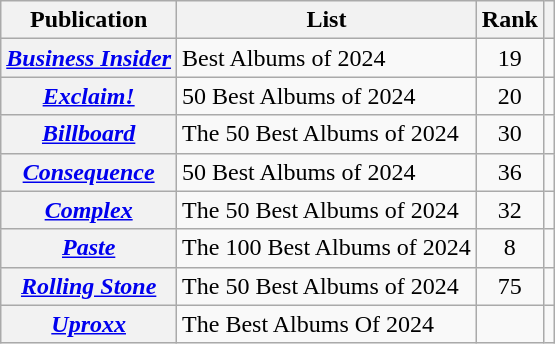<table class="wikitable sortable plainrowheaders">
<tr>
<th scope="col">Publication</th>
<th scope="col">List</th>
<th scope="col">Rank</th>
<th scope="col"></th>
</tr>
<tr>
<th scope="row"><em><a href='#'>Business Insider</a></em></th>
<td>Best Albums of 2024</td>
<td style="text-align: center;">19</td>
<td style="text-align: center;"></td>
</tr>
<tr>
<th scope="row"><em><a href='#'>Exclaim!</a></em></th>
<td>50 Best Albums of 2024</td>
<td style="text-align: center;">20</td>
<td style="text-align: center;"></td>
</tr>
<tr>
<th scope="row"><em><a href='#'>Billboard</a></em></th>
<td>The 50 Best Albums of 2024</td>
<td style="text-align: center;">30</td>
<td style="text-align: center;"></td>
</tr>
<tr>
<th scope="row"><em><a href='#'>Consequence</a></em></th>
<td>50 Best Albums of 2024</td>
<td style="text-align: center;">36</td>
<td style="text-align: center;"></td>
</tr>
<tr>
<th scope="row"><em><a href='#'>Complex</a></em></th>
<td>The 50 Best Albums of 2024</td>
<td style="text-align: center;">32</td>
<td style="text-align: center;"></td>
</tr>
<tr>
<th scope="row"><em><a href='#'>Paste</a></em></th>
<td>The 100 Best Albums of 2024</td>
<td style="text-align: center;">8</td>
<td style="text-align: center;"></td>
</tr>
<tr>
<th scope="row"><em><a href='#'>Rolling Stone</a></em></th>
<td>The 50 Best Albums of 2024</td>
<td style="text-align: center;">75</td>
<td style="text-align: center;"></td>
</tr>
<tr>
<th scope="row"><em><a href='#'>Uproxx</a></em></th>
<td>The Best Albums Of 2024</td>
<td></td>
<td style="text-align: center;"></td>
</tr>
</table>
